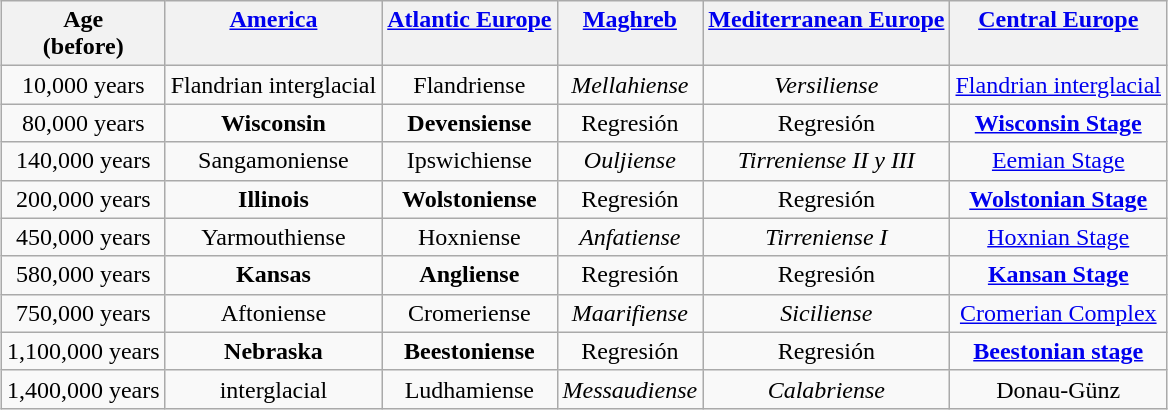<table class="wikitable" style="margin:0.5em auto; text-align:center;">
<tr valign="top">
<th>Age <br>(before)</th>
<th><a href='#'>America</a></th>
<th><a href='#'>Atlantic Europe</a></th>
<th><a href='#'>Maghreb</a></th>
<th><a href='#'>Mediterranean Europe</a></th>
<th><a href='#'>Central Europe</a></th>
</tr>
<tr>
<td>10,000 years</td>
<td>Flandrian interglacial</td>
<td>Flandriense</td>
<td><em>Mellahiense</em></td>
<td><em>Versiliense</em></td>
<td><a href='#'>Flandrian interglacial</a></td>
</tr>
<tr>
<td>80,000 years</td>
<td><strong>Wisconsin</strong></td>
<td><strong>Devensiense</strong></td>
<td>Regresión</td>
<td>Regresión</td>
<td><strong><a href='#'>Wisconsin Stage</a></strong></td>
</tr>
<tr>
<td>140,000 years</td>
<td>Sangamoniense</td>
<td>Ipswichiense</td>
<td><em>Ouljiense</em></td>
<td><em>Tirreniense II y III</em></td>
<td><a href='#'>Eemian Stage</a></td>
</tr>
<tr>
<td>200,000 years</td>
<td><strong>Illinois</strong></td>
<td><strong>Wolstoniense</strong></td>
<td>Regresión</td>
<td>Regresión</td>
<td><strong><a href='#'>Wolstonian Stage</a></strong></td>
</tr>
<tr>
<td>450,000 years</td>
<td>Yarmouthiense</td>
<td>Hoxniense</td>
<td><em>Anfatiense</em></td>
<td><em>Tirreniense I</em></td>
<td><a href='#'>Hoxnian Stage</a></td>
</tr>
<tr>
<td>580,000 years</td>
<td><strong>Kansas</strong></td>
<td><strong>Angliense</strong></td>
<td>Regresión</td>
<td>Regresión</td>
<td><strong><a href='#'>Kansan Stage</a></strong></td>
</tr>
<tr>
<td>750,000 years</td>
<td>Aftoniense</td>
<td>Cromeriense</td>
<td><em>Maarifiense</em></td>
<td><em>Siciliense</em></td>
<td><a href='#'>Cromerian Complex</a></td>
</tr>
<tr>
<td>1,100,000 years</td>
<td><strong>Nebraska</strong></td>
<td><strong>Beestoniense</strong></td>
<td>Regresión</td>
<td>Regresión</td>
<td><strong><a href='#'>Beestonian stage</a></strong></td>
</tr>
<tr>
<td>1,400,000 years</td>
<td>interglacial</td>
<td>Ludhamiense</td>
<td><em>Messaudiense</em></td>
<td><em>Calabriense</em></td>
<td>Donau-Günz</td>
</tr>
</table>
